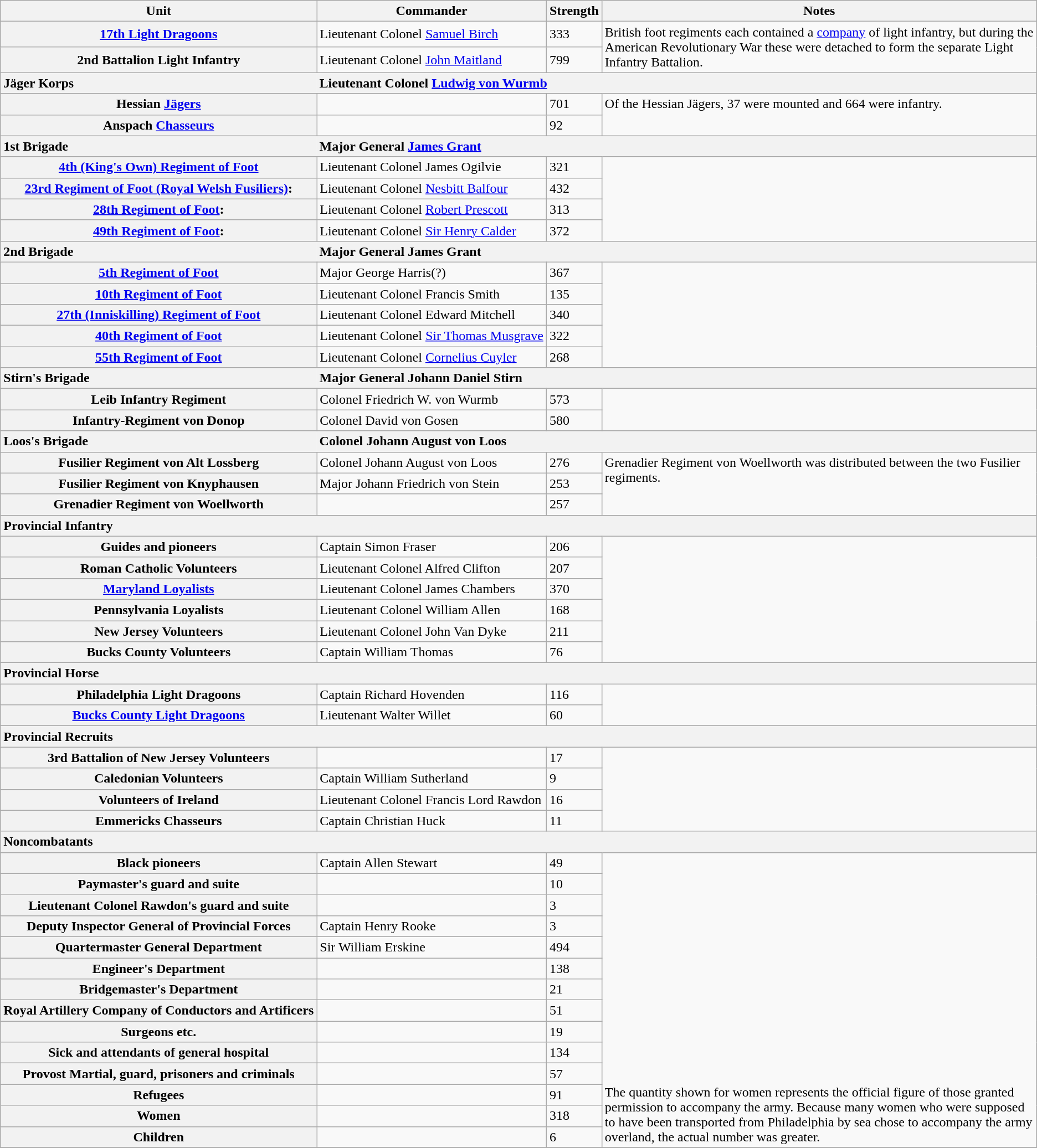<table class="wikitable plainrowheaders">
<tr>
<th scope="col">Unit</th>
<th scope="col">Commander</th>
<th scope="col">Strength</th>
<th scope="col">Notes</th>
</tr>
<tr>
<th scope="row"><a href='#'>17th Light Dragoons</a></th>
<td>Lieutenant Colonel <a href='#'>Samuel Birch</a></td>
<td>333</td>
<td rowspan="2" style="vertical-align: top;">British foot regiments each contained a <a href='#'>company</a> of light infantry, but during the American Revolutionary War these were detached to form the separate Light Infantry Battalion.</td>
</tr>
<tr>
<th scope="row">2nd Battalion Light Infantry</th>
<td>Lieutenant Colonel <a href='#'>John Maitland</a></td>
<td>799</td>
</tr>
<tr>
<th scope="col" colspan="1" style="text-align: left; border: none">Jäger Korps</th>
<th scope="row" colspan="3" style="text-align: left; border: none">Lieutenant Colonel <a href='#'>Ludwig von Wurmb</a></th>
</tr>
<tr>
<th scope="row">Hessian <a href='#'>Jägers</a></th>
<td></td>
<td>701</td>
<td rowspan="2" style="vertical-align: top;">Of the Hessian Jägers, 37 were mounted and 664 were infantry.</td>
</tr>
<tr>
<th scope="row">Anspach <a href='#'>Chasseurs</a></th>
<td></td>
<td>92</td>
</tr>
<tr>
<th scope="col" colspan="1" style="text-align: left; border: none">1st Brigade</th>
<th scope="row" colspan="3" style="text-align: left; border: none">Major General <a href='#'>James Grant</a></th>
</tr>
<tr>
<th scope="row"><a href='#'>4th (King's Own) Regiment of Foot</a></th>
<td>Lieutenant Colonel James Ogilvie</td>
<td>321</td>
<td rowspan="4" style="vertical-align: top;"></td>
</tr>
<tr>
<th scope="row"><a href='#'>23rd Regiment of Foot (Royal Welsh Fusiliers)</a>:</th>
<td>Lieutenant Colonel <a href='#'>Nesbitt Balfour</a></td>
<td>432</td>
</tr>
<tr>
<th scope="row"><a href='#'>28th Regiment of Foot</a>:</th>
<td>Lieutenant Colonel <a href='#'>Robert Prescott</a></td>
<td>313</td>
</tr>
<tr>
<th scope="row"><a href='#'>49th Regiment of Foot</a>:</th>
<td>Lieutenant Colonel <a href='#'>Sir Henry Calder</a></td>
<td>372</td>
</tr>
<tr>
<th scope="col" colspan="1" style="text-align: left; border: none">2nd Brigade</th>
<th scope="row" colspan="3" style="text-align: left; border: none">Major General James Grant</th>
</tr>
<tr>
<th scope="row"><a href='#'>5th Regiment of Foot</a></th>
<td>Major George Harris(?)</td>
<td>367</td>
<td rowspan="5"></td>
</tr>
<tr>
<th scope="row"><a href='#'>10th Regiment of Foot</a></th>
<td>Lieutenant Colonel Francis Smith</td>
<td>135</td>
</tr>
<tr>
<th scope="row"><a href='#'>27th (Inniskilling) Regiment of Foot</a></th>
<td>Lieutenant Colonel Edward Mitchell</td>
<td>340</td>
</tr>
<tr>
<th scope="row"><a href='#'>40th Regiment of Foot</a></th>
<td style="white-space: nowrap;">Lieutenant Colonel <a href='#'>Sir Thomas Musgrave</a></td>
<td>322</td>
</tr>
<tr>
<th scope="row"><a href='#'>55th Regiment of Foot</a></th>
<td>Lieutenant Colonel <a href='#'>Cornelius Cuyler</a></td>
<td>268</td>
</tr>
<tr>
<th scope="col" colspan="1" style="text-align: left; border: none">Stirn's Brigade</th>
<th scope="row" colspan="3" style="text-align: left; border: none">Major General Johann Daniel Stirn</th>
</tr>
<tr>
<th scope="row">Leib Infantry Regiment</th>
<td>Colonel Friedrich W. von Wurmb</td>
<td>573</td>
<td rowspan="2"></td>
</tr>
<tr>
<th scope="row">Infantry-Regiment von Donop</th>
<td>Colonel David von Gosen</td>
<td>580</td>
</tr>
<tr>
<th scope="col" colspan="1" style="text-align: left; border: none">Loos's Brigade</th>
<th scope="row" colspan="3" style="text-align: left; border: none">Colonel Johann August von Loos</th>
</tr>
<tr>
<th scope="row">Fusilier Regiment von Alt Lossberg</th>
<td>Colonel Johann August von Loos</td>
<td>276</td>
<td rowspan="3" style="vertical-align: top;">Grenadier Regiment von Woellworth was distributed between the two Fusilier regiments.</td>
</tr>
<tr>
<th scope="row">Fusilier Regiment von Knyphausen</th>
<td>Major Johann Friedrich von Stein</td>
<td>253</td>
</tr>
<tr>
<th scope="row">Grenadier Regiment von Woellworth</th>
<td></td>
<td>257</td>
</tr>
<tr>
<th scope="col" colspan="4" style="text-align: left; border: none">Provincial Infantry</th>
</tr>
<tr>
<th scope="row">Guides and pioneers</th>
<td>Captain Simon Fraser</td>
<td>206</td>
<td rowspan="6"></td>
</tr>
<tr>
<th scope="row">Roman Catholic Volunteers</th>
<td>Lieutenant Colonel Alfred Clifton</td>
<td>207</td>
</tr>
<tr>
<th scope="row"><a href='#'>Maryland Loyalists</a></th>
<td>Lieutenant Colonel James Chambers</td>
<td>370</td>
</tr>
<tr>
<th scope="row">Pennsylvania Loyalists</th>
<td>Lieutenant Colonel William Allen</td>
<td>168</td>
</tr>
<tr>
<th scope="row">New Jersey Volunteers</th>
<td>Lieutenant Colonel John Van Dyke</td>
<td>211</td>
</tr>
<tr>
<th scope="row">Bucks County Volunteers</th>
<td>Captain William Thomas</td>
<td>76</td>
</tr>
<tr>
<th scope="col" colspan="4" style="text-align: left; border: none">Provincial Horse</th>
</tr>
<tr>
<th scope="row">Philadelphia Light Dragoons</th>
<td>Captain Richard Hovenden</td>
<td>116</td>
<td rowspan="2"></td>
</tr>
<tr>
<th scope="row"><a href='#'>Bucks County Light Dragoons</a></th>
<td>Lieutenant Walter Willet</td>
<td>60</td>
</tr>
<tr>
<th scope="col" colspan="4" style="text-align: left; border: none">Provincial Recruits</th>
</tr>
<tr>
<th scope="row">3rd Battalion of New Jersey Volunteers</th>
<td></td>
<td>17</td>
<td rowspan="4"></td>
</tr>
<tr>
<th scope="row">Caledonian Volunteers</th>
<td>Captain William Sutherland</td>
<td>9</td>
</tr>
<tr>
<th scope="row">Volunteers of Ireland</th>
<td>Lieutenant Colonel Francis Lord Rawdon</td>
<td>16</td>
</tr>
<tr>
<th scope="row">Emmericks Chasseurs</th>
<td>Captain Christian Huck</td>
<td>11</td>
</tr>
<tr>
<th scope="col" colspan="4" style="text-align: left; border: none">Noncombatants</th>
</tr>
<tr>
<th scope="row">Black pioneers</th>
<td>Captain Allen Stewart</td>
<td>49</td>
<td rowspan="14" style="vertical-align: bottom;">The quantity shown for women represents the official figure of those granted permission to accompany the army. Because many women who were supposed to have been transported from Philadelphia by sea chose to accompany the army overland, the actual number was greater.</td>
</tr>
<tr>
<th scope="row">Paymaster's guard and suite</th>
<td></td>
<td>10</td>
</tr>
<tr>
<th scope="row">Lieutenant Colonel Rawdon's guard and suite</th>
<td></td>
<td>3</td>
</tr>
<tr>
<th scope="row">Deputy Inspector General of Provincial Forces</th>
<td>Captain Henry Rooke</td>
<td>3</td>
</tr>
<tr>
<th scope="row">Quartermaster General Department</th>
<td>Sir William Erskine</td>
<td>494</td>
</tr>
<tr>
<th scope="row">Engineer's Department</th>
<td></td>
<td>138</td>
</tr>
<tr>
<th scope="row">Bridgemaster's Department</th>
<td></td>
<td>21</td>
</tr>
<tr>
<th scope="row" style="white-space: nowrap;">Royal Artillery Company of Conductors and Artificers</th>
<td></td>
<td>51</td>
</tr>
<tr>
<th scope="row">Surgeons etc.</th>
<td></td>
<td>19</td>
</tr>
<tr>
<th scope="row">Sick and attendants of general hospital</th>
<td></td>
<td>134</td>
</tr>
<tr>
<th scope="row">Provost Martial, guard, prisoners and criminals</th>
<td></td>
<td>57</td>
</tr>
<tr>
<th scope="row">Refugees</th>
<td></td>
<td>91</td>
</tr>
<tr>
<th scope="row">Women</th>
<td></td>
<td>318</td>
</tr>
<tr>
<th scope="row">Children</th>
<td></td>
<td>6</td>
</tr>
<tr>
</tr>
</table>
